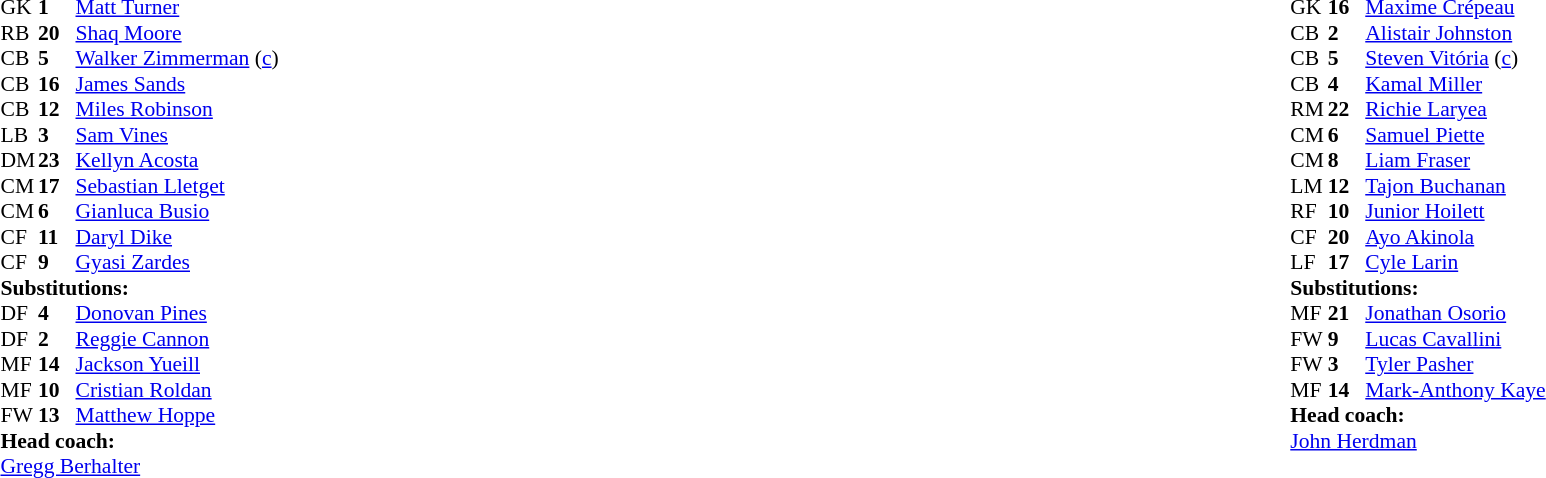<table width="100%">
<tr>
<td valign="top" width="40%"><br><table style="font-size:90%" cellspacing="0" cellpadding="0">
<tr>
<th width=25></th>
<th width=25></th>
</tr>
<tr>
<td>GK</td>
<td><strong>1</strong></td>
<td><a href='#'>Matt Turner</a></td>
</tr>
<tr>
<td>RB</td>
<td><strong>20</strong></td>
<td><a href='#'>Shaq Moore</a></td>
<td></td>
<td></td>
</tr>
<tr>
<td>CB</td>
<td><strong>5</strong></td>
<td><a href='#'>Walker Zimmerman</a> (<a href='#'>c</a>)</td>
<td></td>
<td></td>
</tr>
<tr>
<td>CB</td>
<td><strong>16</strong></td>
<td><a href='#'>James Sands</a></td>
</tr>
<tr>
<td>CB</td>
<td><strong>12</strong></td>
<td><a href='#'>Miles Robinson</a></td>
</tr>
<tr>
<td>LB</td>
<td><strong>3</strong></td>
<td><a href='#'>Sam Vines</a></td>
</tr>
<tr>
<td>DM</td>
<td><strong>23</strong></td>
<td><a href='#'>Kellyn Acosta</a></td>
<td></td>
<td></td>
</tr>
<tr>
<td>CM</td>
<td><strong>17</strong></td>
<td><a href='#'>Sebastian Lletget</a></td>
</tr>
<tr>
<td>CM</td>
<td><strong>6</strong></td>
<td><a href='#'>Gianluca Busio</a></td>
<td></td>
<td></td>
</tr>
<tr>
<td>CF</td>
<td><strong>11</strong></td>
<td><a href='#'>Daryl Dike</a></td>
</tr>
<tr>
<td>CF</td>
<td><strong>9</strong></td>
<td><a href='#'>Gyasi Zardes</a></td>
<td></td>
<td></td>
</tr>
<tr>
<td colspan=3><strong>Substitutions:</strong></td>
</tr>
<tr>
<td>DF</td>
<td><strong>4</strong></td>
<td><a href='#'>Donovan Pines</a></td>
<td></td>
<td></td>
</tr>
<tr>
<td>DF</td>
<td><strong>2</strong></td>
<td><a href='#'>Reggie Cannon</a></td>
<td></td>
<td></td>
</tr>
<tr>
<td>MF</td>
<td><strong>14</strong></td>
<td><a href='#'>Jackson Yueill</a></td>
<td></td>
<td></td>
</tr>
<tr>
<td>MF</td>
<td><strong>10</strong></td>
<td><a href='#'>Cristian Roldan</a></td>
<td></td>
<td></td>
</tr>
<tr>
<td>FW</td>
<td><strong>13</strong></td>
<td><a href='#'>Matthew Hoppe</a></td>
<td></td>
<td></td>
</tr>
<tr>
<td colspan=3><strong>Head coach:</strong></td>
</tr>
<tr>
<td colspan=3><a href='#'>Gregg Berhalter</a></td>
</tr>
</table>
</td>
<td valign="top"></td>
<td valign="top" width="50%"><br><table style="font-size:90%; margin:auto" cellspacing="0" cellpadding="0">
<tr>
<th width=25></th>
<th width=25></th>
</tr>
<tr>
<td>GK</td>
<td><strong>16</strong></td>
<td><a href='#'>Maxime Crépeau</a></td>
</tr>
<tr>
<td>CB</td>
<td><strong>2</strong></td>
<td><a href='#'>Alistair Johnston</a></td>
</tr>
<tr>
<td>CB</td>
<td><strong>5</strong></td>
<td><a href='#'>Steven Vitória</a> (<a href='#'>c</a>)</td>
</tr>
<tr>
<td>CB</td>
<td><strong>4</strong></td>
<td><a href='#'>Kamal Miller</a></td>
</tr>
<tr>
<td>RM</td>
<td><strong>22</strong></td>
<td><a href='#'>Richie Laryea</a></td>
</tr>
<tr>
<td>CM</td>
<td><strong>6</strong></td>
<td><a href='#'>Samuel Piette</a></td>
<td></td>
<td></td>
</tr>
<tr>
<td>CM</td>
<td><strong>8</strong></td>
<td><a href='#'>Liam Fraser</a></td>
</tr>
<tr>
<td>LM</td>
<td><strong>12</strong></td>
<td><a href='#'>Tajon Buchanan</a></td>
</tr>
<tr>
<td>RF</td>
<td><strong>10</strong></td>
<td><a href='#'>Junior Hoilett</a></td>
<td></td>
<td></td>
</tr>
<tr>
<td>CF</td>
<td><strong>20</strong></td>
<td><a href='#'>Ayo Akinola</a></td>
<td></td>
<td></td>
</tr>
<tr>
<td>LF</td>
<td><strong>17</strong></td>
<td><a href='#'>Cyle Larin</a></td>
<td></td>
<td></td>
</tr>
<tr>
<td colspan=3><strong>Substitutions:</strong></td>
</tr>
<tr>
<td>MF</td>
<td><strong>21</strong></td>
<td><a href='#'>Jonathan Osorio</a></td>
<td></td>
<td></td>
</tr>
<tr>
<td>FW</td>
<td><strong>9</strong></td>
<td><a href='#'>Lucas Cavallini</a></td>
<td></td>
<td></td>
</tr>
<tr>
<td>FW</td>
<td><strong>3</strong></td>
<td><a href='#'>Tyler Pasher</a></td>
<td></td>
<td></td>
</tr>
<tr>
<td>MF</td>
<td><strong>14</strong></td>
<td><a href='#'>Mark-Anthony Kaye</a></td>
<td></td>
<td></td>
</tr>
<tr>
<td colspan=3><strong>Head coach:</strong></td>
</tr>
<tr>
<td colspan=3> <a href='#'>John Herdman</a></td>
</tr>
</table>
</td>
</tr>
</table>
